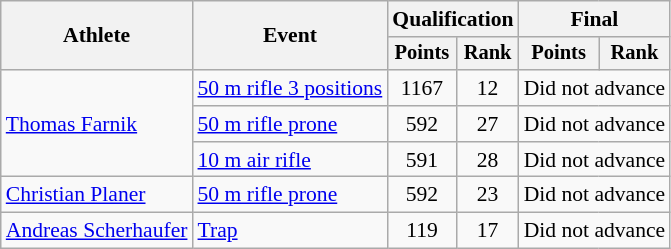<table class="wikitable" style="font-size:90%">
<tr>
<th rowspan="2">Athlete</th>
<th rowspan="2">Event</th>
<th colspan=2>Qualification</th>
<th colspan=2>Final</th>
</tr>
<tr style="font-size:95%">
<th>Points</th>
<th>Rank</th>
<th>Points</th>
<th>Rank</th>
</tr>
<tr align=center>
<td align=left rowspan=3><a href='#'>Thomas Farnik</a></td>
<td align=left><a href='#'>50 m rifle 3 positions</a></td>
<td>1167</td>
<td>12</td>
<td colspan=2>Did not advance</td>
</tr>
<tr align=center>
<td align=left><a href='#'>50 m rifle prone</a></td>
<td>592</td>
<td>27</td>
<td colspan=2>Did not advance</td>
</tr>
<tr align=center>
<td align=left><a href='#'>10 m air rifle</a></td>
<td>591</td>
<td>28</td>
<td colspan=2>Did not advance</td>
</tr>
<tr align=center>
<td align=left><a href='#'>Christian Planer</a></td>
<td align=left><a href='#'>50 m rifle prone</a></td>
<td>592</td>
<td>23</td>
<td colspan=2>Did not advance</td>
</tr>
<tr align=center>
<td align=left><a href='#'>Andreas Scherhaufer</a></td>
<td align=left><a href='#'>Trap</a></td>
<td>119</td>
<td>17</td>
<td colspan=2>Did not advance</td>
</tr>
</table>
